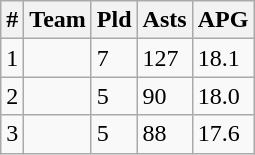<table class=wikitable>
<tr>
<th>#</th>
<th>Team</th>
<th>Pld</th>
<th>Asts</th>
<th>APG</th>
</tr>
<tr>
<td>1</td>
<td><strong></strong></td>
<td>7</td>
<td>127</td>
<td>18.1</td>
</tr>
<tr>
<td>2</td>
<td></td>
<td>5</td>
<td>90</td>
<td>18.0</td>
</tr>
<tr>
<td>3</td>
<td></td>
<td>5</td>
<td>88</td>
<td>17.6</td>
</tr>
</table>
